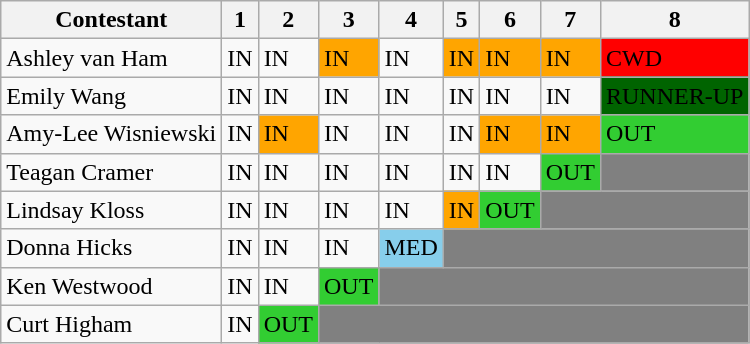<table class="wikitable">
<tr>
<th>Contestant</th>
<th>1</th>
<th>2</th>
<th>3</th>
<th>4</th>
<th>5</th>
<th>6</th>
<th>7</th>
<th>8</th>
</tr>
<tr>
<td>Ashley van Ham</td>
<td>IN</td>
<td>IN</td>
<td style="background-color:orange">IN</td>
<td>IN</td>
<td style="background-color:orange">IN</td>
<td style="background-color:orange">IN</td>
<td style="background-color:orange">IN</td>
<td style="background-color:red">CWD</td>
</tr>
<tr>
<td>Emily Wang</td>
<td>IN</td>
<td>IN</td>
<td>IN</td>
<td>IN</td>
<td>IN</td>
<td>IN</td>
<td>IN</td>
<td style="background-color:darkgreen">RUNNER-UP</td>
</tr>
<tr>
<td>Amy-Lee Wisniewski</td>
<td>IN</td>
<td style="background-color:orange">IN</td>
<td>IN</td>
<td>IN</td>
<td>IN</td>
<td style="background-color:orange">IN</td>
<td style="background-color:orange">IN</td>
<td style="background-color:limegreen">OUT</td>
</tr>
<tr>
<td>Teagan Cramer</td>
<td>IN</td>
<td>IN</td>
<td>IN</td>
<td>IN</td>
<td>IN</td>
<td>IN</td>
<td style="background-color:limegreen">OUT</td>
<td style="background-color:gray"></td>
</tr>
<tr>
<td>Lindsay Kloss</td>
<td>IN</td>
<td>IN</td>
<td>IN</td>
<td>IN</td>
<td style="background-color:orange">IN</td>
<td style="background-color:limegreen">OUT</td>
<td style="background-color:gray" colspan="2"></td>
</tr>
<tr>
<td>Donna Hicks</td>
<td>IN</td>
<td>IN</td>
<td>IN</td>
<td style="background-color:skyblue">MED</td>
<td style="background-color:gray" colspan="5"></td>
</tr>
<tr>
<td>Ken Westwood</td>
<td>IN</td>
<td>IN</td>
<td style="background-color:limegreen">OUT</td>
<td style="background-color:gray" colspan="5"></td>
</tr>
<tr>
<td>Curt Higham</td>
<td>IN</td>
<td style="background-color:limegreen">OUT</td>
<td style="background-color:gray" colspan="6"></td>
</tr>
</table>
